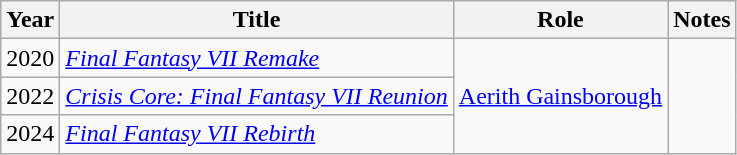<table class="wikitable sortable plainrowheaders">
<tr>
<th>Year</th>
<th>Title</th>
<th>Role</th>
<th class="unsortable">Notes</th>
</tr>
<tr>
<td>2020</td>
<td><em><a href='#'>Final Fantasy VII Remake</a></em></td>
<td rowspan="3"><a href='#'>Aerith Gainsborough</a></td>
<td rowspan="3"></td>
</tr>
<tr>
<td>2022</td>
<td><em><a href='#'>Crisis Core: Final Fantasy VII Reunion</a></em></td>
</tr>
<tr>
<td>2024</td>
<td><em><a href='#'>Final Fantasy VII Rebirth</a></em></td>
</tr>
</table>
